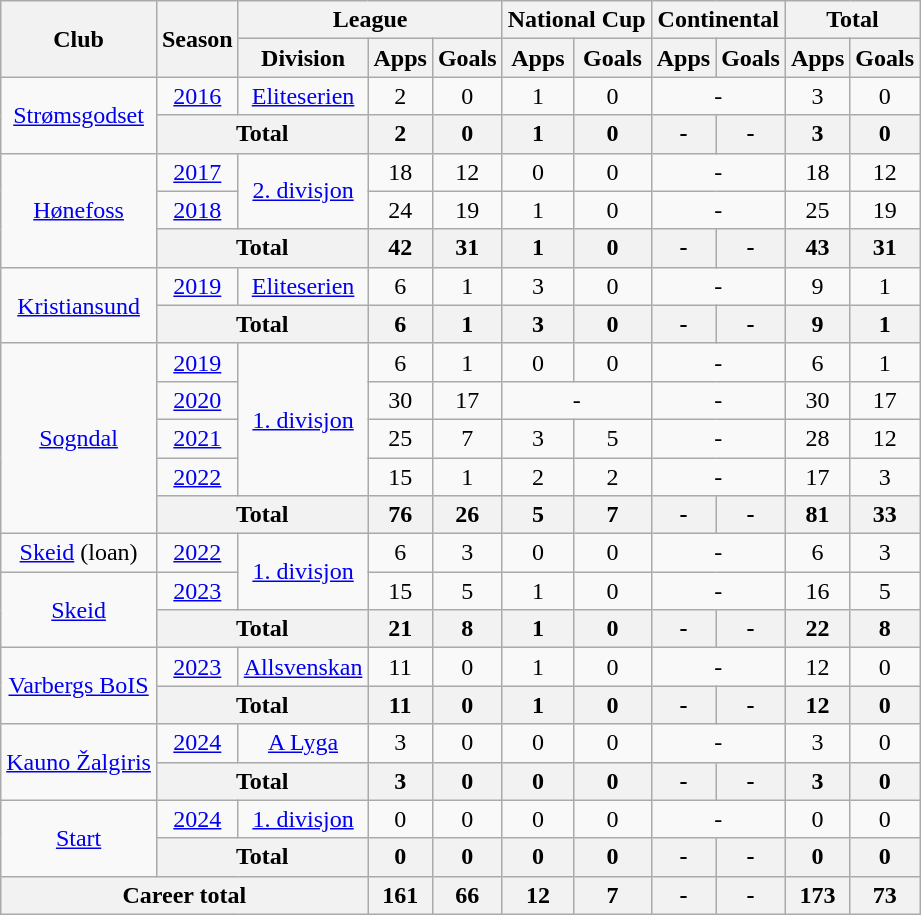<table class="wikitable" style="text-align: center;">
<tr>
<th rowspan="2">Club</th>
<th rowspan="2">Season</th>
<th colspan="3">League</th>
<th colspan="2">National Cup</th>
<th colspan="2">Continental</th>
<th colspan="2">Total</th>
</tr>
<tr>
<th>Division</th>
<th>Apps</th>
<th>Goals</th>
<th>Apps</th>
<th>Goals</th>
<th>Apps</th>
<th>Goals</th>
<th>Apps</th>
<th>Goals</th>
</tr>
<tr>
<td rowspan="2"><a href='#'>Strømsgodset</a></td>
<td><a href='#'>2016</a></td>
<td rowspan="1"><a href='#'>Eliteserien</a></td>
<td>2</td>
<td>0</td>
<td>1</td>
<td>0</td>
<td colspan="2">-</td>
<td>3</td>
<td>0</td>
</tr>
<tr>
<th colspan="2">Total</th>
<th>2</th>
<th>0</th>
<th>1</th>
<th>0</th>
<th>-</th>
<th>-</th>
<th>3</th>
<th>0</th>
</tr>
<tr>
<td rowspan="3"><a href='#'>Hønefoss</a></td>
<td><a href='#'>2017</a></td>
<td rowspan="2"><a href='#'>2. divisjon</a></td>
<td>18</td>
<td>12</td>
<td>0</td>
<td>0</td>
<td colspan="2">-</td>
<td>18</td>
<td>12</td>
</tr>
<tr>
<td><a href='#'>2018</a></td>
<td>24</td>
<td>19</td>
<td>1</td>
<td>0</td>
<td colspan="2">-</td>
<td>25</td>
<td>19</td>
</tr>
<tr>
<th colspan="2">Total</th>
<th>42</th>
<th>31</th>
<th>1</th>
<th>0</th>
<th>-</th>
<th>-</th>
<th>43</th>
<th>31</th>
</tr>
<tr>
<td rowspan="2"><a href='#'>Kristiansund</a></td>
<td><a href='#'>2019</a></td>
<td rowspan="1"><a href='#'>Eliteserien</a></td>
<td>6</td>
<td>1</td>
<td>3</td>
<td>0</td>
<td colspan="2">-</td>
<td>9</td>
<td>1</td>
</tr>
<tr>
<th colspan="2">Total</th>
<th>6</th>
<th>1</th>
<th>3</th>
<th>0</th>
<th>-</th>
<th>-</th>
<th>9</th>
<th>1</th>
</tr>
<tr>
<td rowspan="5"><a href='#'>Sogndal</a></td>
<td><a href='#'>2019</a></td>
<td rowspan="4"><a href='#'>1. divisjon</a></td>
<td>6</td>
<td>1</td>
<td>0</td>
<td>0</td>
<td colspan="2">-</td>
<td>6</td>
<td>1</td>
</tr>
<tr>
<td><a href='#'>2020</a></td>
<td>30</td>
<td>17</td>
<td colspan="2">-</td>
<td colspan="2">-</td>
<td>30</td>
<td>17</td>
</tr>
<tr>
<td><a href='#'>2021</a></td>
<td>25</td>
<td>7</td>
<td>3</td>
<td>5</td>
<td colspan="2">-</td>
<td>28</td>
<td>12</td>
</tr>
<tr>
<td><a href='#'>2022</a></td>
<td>15</td>
<td>1</td>
<td>2</td>
<td>2</td>
<td colspan="2">-</td>
<td>17</td>
<td>3</td>
</tr>
<tr>
<th colspan="2">Total</th>
<th>76</th>
<th>26</th>
<th>5</th>
<th>7</th>
<th>-</th>
<th>-</th>
<th>81</th>
<th>33</th>
</tr>
<tr>
<td rowspan="1"><a href='#'>Skeid</a> (loan)</td>
<td><a href='#'>2022</a></td>
<td rowspan="2"><a href='#'>1. divisjon</a></td>
<td>6</td>
<td>3</td>
<td>0</td>
<td>0</td>
<td colspan="2">-</td>
<td>6</td>
<td>3</td>
</tr>
<tr>
<td rowspan="2"><a href='#'>Skeid</a></td>
<td><a href='#'>2023</a></td>
<td>15</td>
<td>5</td>
<td>1</td>
<td>0</td>
<td colspan="2">-</td>
<td>16</td>
<td>5</td>
</tr>
<tr>
<th colspan="2">Total</th>
<th>21</th>
<th>8</th>
<th>1</th>
<th>0</th>
<th>-</th>
<th>-</th>
<th>22</th>
<th>8</th>
</tr>
<tr>
<td rowspan="2"><a href='#'>Varbergs BoIS</a></td>
<td><a href='#'>2023</a></td>
<td rowspan="1"><a href='#'>Allsvenskan</a></td>
<td>11</td>
<td>0</td>
<td>1</td>
<td>0</td>
<td colspan="2">-</td>
<td>12</td>
<td>0</td>
</tr>
<tr>
<th colspan="2">Total</th>
<th>11</th>
<th>0</th>
<th>1</th>
<th>0</th>
<th>-</th>
<th>-</th>
<th>12</th>
<th>0</th>
</tr>
<tr>
<td rowspan="2"><a href='#'>Kauno Žalgiris</a></td>
<td><a href='#'>2024</a></td>
<td rowspan="1"><a href='#'>A Lyga</a></td>
<td>3</td>
<td>0</td>
<td>0</td>
<td>0</td>
<td colspan="2">-</td>
<td>3</td>
<td>0</td>
</tr>
<tr>
<th colspan="2">Total</th>
<th>3</th>
<th>0</th>
<th>0</th>
<th>0</th>
<th>-</th>
<th>-</th>
<th>3</th>
<th>0</th>
</tr>
<tr>
<td rowspan="2"><a href='#'>Start</a></td>
<td><a href='#'>2024</a></td>
<td rowspan="1"><a href='#'>1. divisjon</a></td>
<td>0</td>
<td>0</td>
<td>0</td>
<td>0</td>
<td colspan="2">-</td>
<td>0</td>
<td>0</td>
</tr>
<tr>
<th colspan="2">Total</th>
<th>0</th>
<th>0</th>
<th>0</th>
<th>0</th>
<th>-</th>
<th>-</th>
<th>0</th>
<th>0</th>
</tr>
<tr>
<th colspan="3">Career total</th>
<th>161</th>
<th>66</th>
<th>12</th>
<th>7</th>
<th>-</th>
<th>-</th>
<th>173</th>
<th>73</th>
</tr>
</table>
